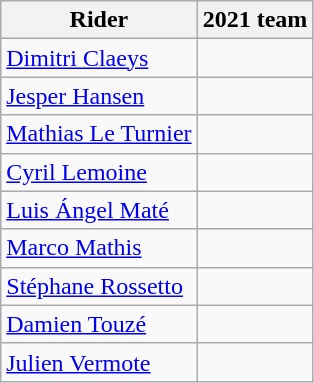<table class="wikitable">
<tr>
<th>Rider</th>
<th>2021 team</th>
</tr>
<tr>
<td><a href='#'>Dimitri Claeys</a></td>
<td></td>
</tr>
<tr>
<td><a href='#'>Jesper Hansen</a></td>
<td></td>
</tr>
<tr>
<td><a href='#'>Mathias Le Turnier</a></td>
<td></td>
</tr>
<tr>
<td><a href='#'>Cyril Lemoine</a></td>
<td></td>
</tr>
<tr>
<td><a href='#'>Luis Ángel Maté</a></td>
<td></td>
</tr>
<tr>
<td><a href='#'>Marco Mathis</a></td>
<td></td>
</tr>
<tr>
<td><a href='#'>Stéphane Rossetto</a></td>
<td></td>
</tr>
<tr>
<td><a href='#'>Damien Touzé</a></td>
<td></td>
</tr>
<tr>
<td><a href='#'>Julien Vermote</a></td>
<td></td>
</tr>
</table>
